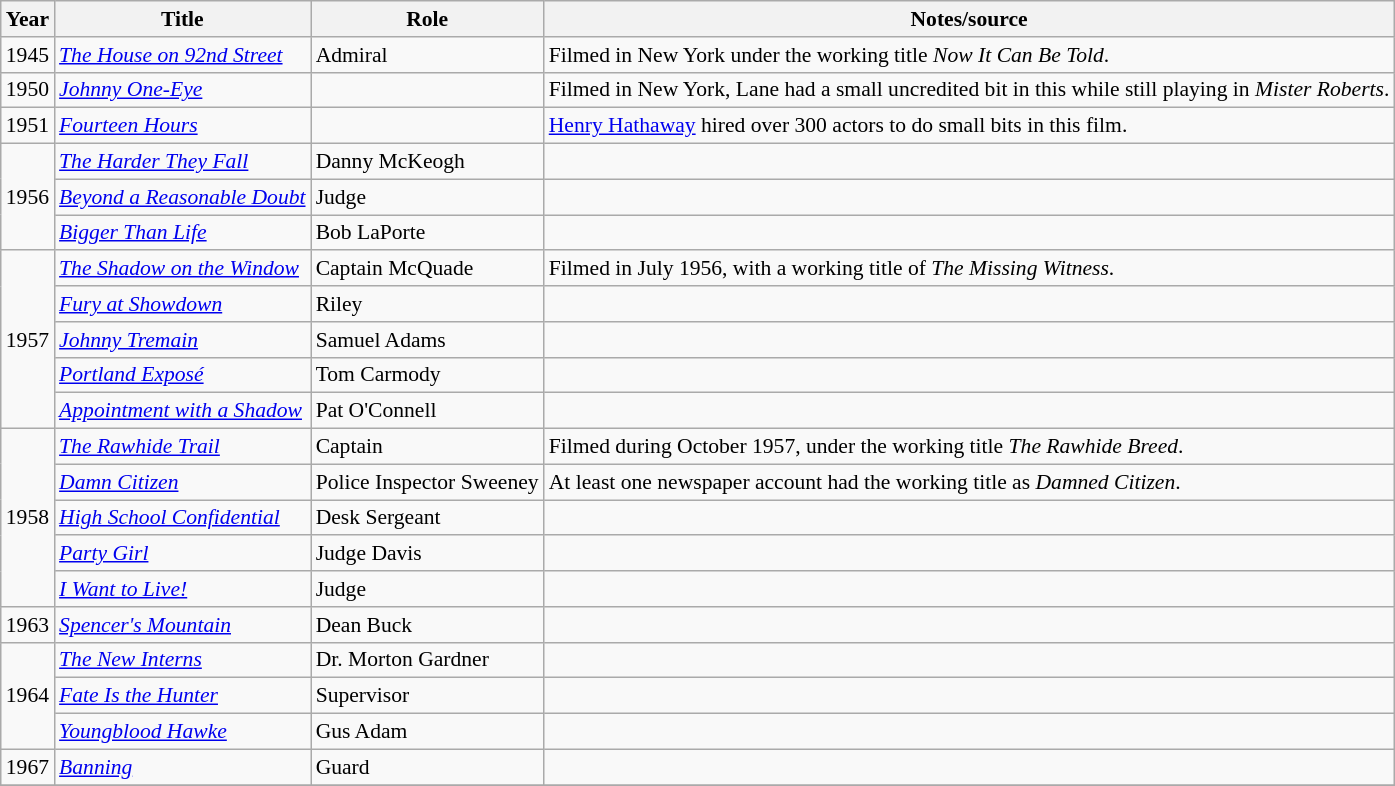<table class="wikitable sortable plainrowheaders"  style="font-size: 90%">
<tr>
<th scope="col">Year</th>
<th scope="col">Title</th>
<th scope="col">Role</th>
<th scope="col">Notes/source</th>
</tr>
<tr>
<td>1945</td>
<td><em><a href='#'>The House on 92nd Street</a></em></td>
<td>Admiral</td>
<td>Filmed in New York under the working title <em>Now It Can Be Told</em>.</td>
</tr>
<tr>
<td>1950</td>
<td><em><a href='#'>Johnny One-Eye</a></em></td>
<td></td>
<td>Filmed in New York, Lane had a small uncredited bit in this while still playing in <em>Mister Roberts</em>.</td>
</tr>
<tr>
<td>1951</td>
<td><em><a href='#'>Fourteen Hours</a></em></td>
<td></td>
<td><a href='#'>Henry Hathaway</a> hired over 300 actors to do small bits in this film.</td>
</tr>
<tr>
<td rowspan=3>1956</td>
<td><em><a href='#'>The Harder They Fall</a></em></td>
<td>Danny McKeogh</td>
<td></td>
</tr>
<tr>
<td><em><a href='#'>Beyond a Reasonable Doubt</a></em></td>
<td>Judge</td>
<td></td>
</tr>
<tr>
<td><em><a href='#'>Bigger Than Life</a></em></td>
<td>Bob LaPorte</td>
<td></td>
</tr>
<tr>
<td rowspan=5>1957</td>
<td><em><a href='#'>The Shadow on the Window</a></em></td>
<td>Captain McQuade</td>
<td>Filmed in July 1956, with a working title of <em>The Missing Witness</em>.</td>
</tr>
<tr>
<td><em><a href='#'>Fury at Showdown</a></em></td>
<td>Riley</td>
<td></td>
</tr>
<tr>
<td><em><a href='#'>Johnny Tremain</a></em></td>
<td>Samuel Adams</td>
<td></td>
</tr>
<tr>
<td><em><a href='#'>Portland Exposé</a></em></td>
<td>Tom Carmody</td>
<td></td>
</tr>
<tr>
<td><em><a href='#'>Appointment with a Shadow</a></em></td>
<td>Pat O'Connell</td>
<td></td>
</tr>
<tr>
<td rowspan=5>1958</td>
<td><em><a href='#'>The Rawhide Trail</a></em></td>
<td>Captain</td>
<td>Filmed during October 1957, under the working title <em>The Rawhide Breed</em>.</td>
</tr>
<tr>
<td><em><a href='#'>Damn Citizen</a></em></td>
<td>Police Inspector Sweeney</td>
<td>At least one newspaper account had the working title as <em>Damned Citizen</em>.</td>
</tr>
<tr>
<td><em><a href='#'>High School Confidential</a></em></td>
<td>Desk Sergeant</td>
<td></td>
</tr>
<tr>
<td><em><a href='#'>Party Girl</a></em></td>
<td>Judge Davis</td>
<td></td>
</tr>
<tr>
<td><em><a href='#'>I Want to Live!</a></em></td>
<td>Judge</td>
<td></td>
</tr>
<tr>
<td>1963</td>
<td><em><a href='#'>Spencer's Mountain</a></em></td>
<td>Dean Buck</td>
<td></td>
</tr>
<tr>
<td rowspan=3>1964</td>
<td><em><a href='#'>The New Interns</a></em></td>
<td>Dr. Morton Gardner</td>
<td></td>
</tr>
<tr>
<td><em><a href='#'>Fate Is the Hunter</a></em></td>
<td>Supervisor</td>
<td></td>
</tr>
<tr>
<td><em><a href='#'>Youngblood Hawke</a></em></td>
<td>Gus Adam</td>
<td></td>
</tr>
<tr>
<td>1967</td>
<td><em><a href='#'>Banning</a></em></td>
<td>Guard</td>
<td></td>
</tr>
<tr>
</tr>
</table>
